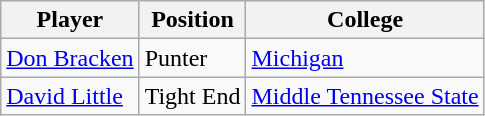<table class="wikitable">
<tr>
<th>Player</th>
<th>Position</th>
<th>College</th>
</tr>
<tr>
<td><a href='#'>Don Bracken</a></td>
<td>Punter</td>
<td><a href='#'>Michigan</a></td>
</tr>
<tr>
<td><a href='#'>David Little</a></td>
<td>Tight End</td>
<td><a href='#'>Middle Tennessee State</a></td>
</tr>
</table>
